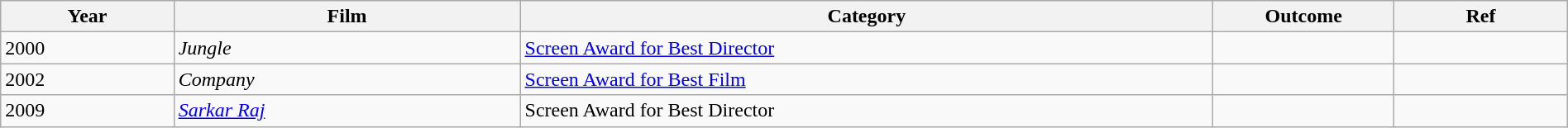<table class="wikitable" style="width:100%;">
<tr>
<th width=5%>Year</th>
<th style="width:10%;">Film</th>
<th style="width:20%;">Category</th>
<th style="width:5%;">Outcome</th>
<th style="width:5%;">Ref</th>
</tr>
<tr>
<td>2000</td>
<td><em>Jungle</em></td>
<td><a href='#'>Screen Award for Best Director</a></td>
<td></td>
<td></td>
</tr>
<tr>
<td>2002</td>
<td><em>Company</em></td>
<td><a href='#'>Screen Award for Best Film</a></td>
<td></td>
<td></td>
</tr>
<tr>
<td>2009</td>
<td><em><a href='#'>Sarkar Raj</a></em></td>
<td>Screen Award for Best Director</td>
<td></td>
<td></td>
</tr>
</table>
